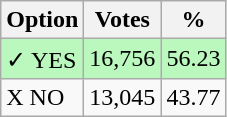<table class="wikitable">
<tr>
<th>Option</th>
<th>Votes</th>
<th>%</th>
</tr>
<tr>
<td style=background:#bbf8be>✓ YES</td>
<td style=background:#bbf8be>16,756</td>
<td style=background:#bbf8be>56.23</td>
</tr>
<tr>
<td>X NO</td>
<td>13,045</td>
<td>43.77</td>
</tr>
</table>
